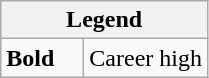<table class="wikitable">
<tr>
<th colspan="2">Legend</th>
</tr>
<tr>
<td style="width:3em;"><strong>Bold</strong></td>
<td>Career high</td>
</tr>
</table>
